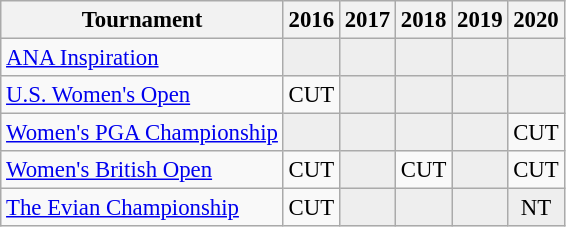<table class="wikitable" style="font-size:95%;text-align:center;">
<tr>
<th>Tournament</th>
<th>2016</th>
<th>2017</th>
<th>2018</th>
<th>2019</th>
<th>2020</th>
</tr>
<tr>
<td align=left><a href='#'>ANA Inspiration</a></td>
<td style="background:#eeeeee;"></td>
<td style="background:#eeeeee;"></td>
<td style="background:#eeeeee;"></td>
<td style="background:#eeeeee;"></td>
<td style="background:#eeeeee;"></td>
</tr>
<tr>
<td align=left><a href='#'>U.S. Women's Open</a></td>
<td>CUT</td>
<td style="background:#eeeeee;"></td>
<td style="background:#eeeeee;"></td>
<td style="background:#eeeeee;"></td>
<td style="background:#eeeeee;"></td>
</tr>
<tr>
<td align=left><a href='#'>Women's PGA Championship</a></td>
<td style="background:#eeeeee;"></td>
<td style="background:#eeeeee;"></td>
<td style="background:#eeeeee;"></td>
<td style="background:#eeeeee;"></td>
<td>CUT</td>
</tr>
<tr>
<td align=left><a href='#'>Women's British Open</a></td>
<td>CUT</td>
<td style="background:#eeeeee;"></td>
<td>CUT</td>
<td style="background:#eeeeee;"></td>
<td>CUT</td>
</tr>
<tr>
<td align=left><a href='#'>The Evian Championship</a></td>
<td>CUT</td>
<td style="background:#eeeeee;"></td>
<td style="background:#eeeeee;"></td>
<td style="background:#eeeeee;"></td>
<td style="background:#eeeeee;">NT</td>
</tr>
</table>
